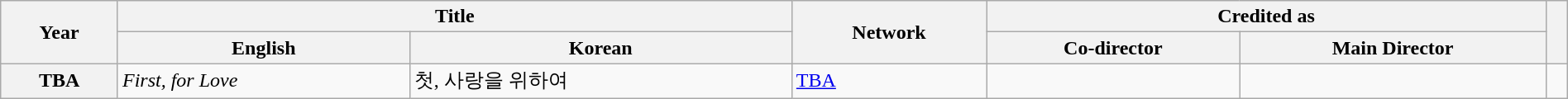<table class="wikitable sortable plainrowheaders" style="text-align:left; font-size:100%; padding:0 auto; width:100%; margin:auto">
<tr>
<th rowspan="2" scope="col">Year</th>
<th colspan="2" scope="col">Title</th>
<th rowspan="2" scope="col">Network</th>
<th colspan="2">Credited as</th>
<th rowspan="2" scope="col" class="unsortable"></th>
</tr>
<tr>
<th>English</th>
<th>Korean</th>
<th>Co-director</th>
<th>Main Director</th>
</tr>
<tr>
<th scope="row" rowspan="2">TBA</th>
<td><em>First, for Love </em></td>
<td>첫, 사랑을 위하여</td>
<td rowspan="5"><a href='#'>TBA</a></td>
<td></td>
<td></td>
<td></td>
</tr>
</table>
